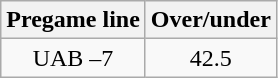<table class="wikitable">
<tr align="center">
<th style=>Pregame line</th>
<th style=>Over/under</th>
</tr>
<tr align="center">
<td>UAB –7</td>
<td>42.5</td>
</tr>
</table>
